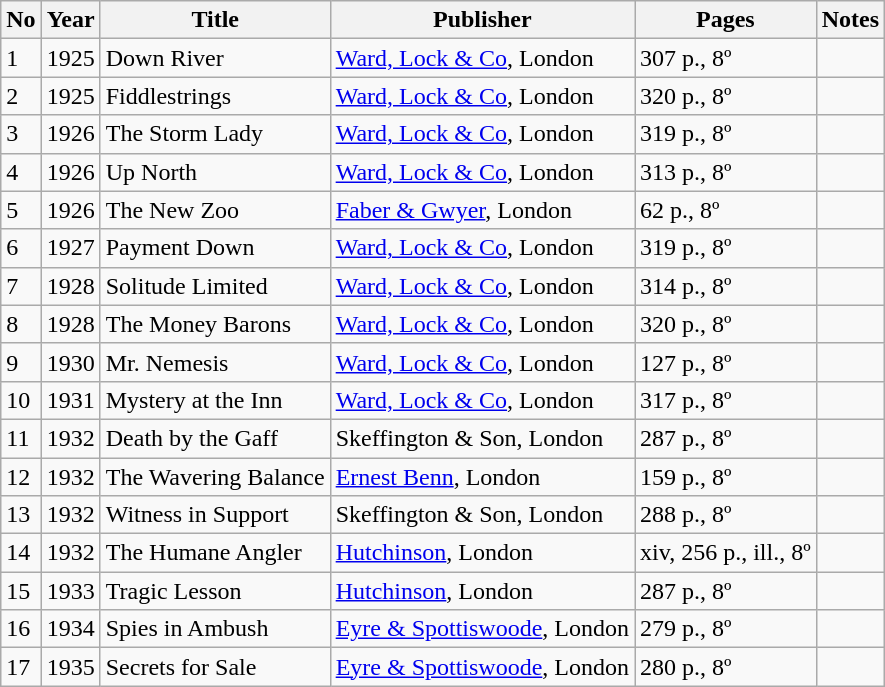<table class="wikitable sortable">
<tr>
<th>No</th>
<th>Year</th>
<th>Title</th>
<th>Publisher</th>
<th>Pages</th>
<th>Notes</th>
</tr>
<tr>
<td>1</td>
<td>1925</td>
<td>Down River</td>
<td><a href='#'>Ward, Lock & Co</a>, London</td>
<td>307 p., 8º</td>
<td></td>
</tr>
<tr>
<td>2</td>
<td>1925</td>
<td>Fiddlestrings</td>
<td><a href='#'>Ward, Lock & Co</a>, London</td>
<td>320 p., 8º</td>
<td></td>
</tr>
<tr>
<td>3</td>
<td>1926</td>
<td>The Storm Lady</td>
<td><a href='#'>Ward, Lock & Co</a>, London</td>
<td>319 p., 8º</td>
<td></td>
</tr>
<tr>
<td>4</td>
<td>1926</td>
<td>Up North</td>
<td><a href='#'>Ward, Lock & Co</a>, London</td>
<td>313 p., 8º</td>
<td></td>
</tr>
<tr>
<td>5</td>
<td>1926</td>
<td>The New Zoo</td>
<td><a href='#'>Faber & Gwyer</a>, London</td>
<td>62 p., 8º</td>
<td></td>
</tr>
<tr>
<td>6</td>
<td>1927</td>
<td>Payment Down</td>
<td><a href='#'>Ward, Lock & Co</a>, London</td>
<td>319 p., 8º</td>
<td></td>
</tr>
<tr>
<td>7</td>
<td>1928</td>
<td>Solitude Limited</td>
<td><a href='#'>Ward, Lock & Co</a>, London</td>
<td>314 p., 8º</td>
<td></td>
</tr>
<tr>
<td>8</td>
<td>1928</td>
<td>The Money Barons</td>
<td><a href='#'>Ward, Lock & Co</a>, London</td>
<td>320 p., 8º</td>
<td></td>
</tr>
<tr>
<td>9</td>
<td>1930</td>
<td>Mr. Nemesis</td>
<td><a href='#'>Ward, Lock & Co</a>, London</td>
<td>127 p., 8º</td>
<td></td>
</tr>
<tr>
<td>10</td>
<td>1931</td>
<td>Mystery at the Inn</td>
<td><a href='#'>Ward, Lock & Co</a>, London</td>
<td>317 p., 8º</td>
<td></td>
</tr>
<tr>
<td>11</td>
<td>1932</td>
<td>Death by the Gaff</td>
<td>Skeffington & Son, London</td>
<td>287 p., 8º</td>
<td></td>
</tr>
<tr>
<td>12</td>
<td>1932</td>
<td>The Wavering Balance</td>
<td><a href='#'>Ernest Benn</a>, London</td>
<td>159 p., 8º</td>
<td></td>
</tr>
<tr>
<td>13</td>
<td>1932</td>
<td>Witness in Support</td>
<td>Skeffington & Son, London</td>
<td>288 p., 8º</td>
<td></td>
</tr>
<tr>
<td>14</td>
<td>1932</td>
<td>The Humane Angler</td>
<td><a href='#'>Hutchinson</a>, London</td>
<td>xiv, 256 p., ill., 8º</td>
<td></td>
</tr>
<tr>
<td>15</td>
<td>1933</td>
<td>Tragic Lesson</td>
<td><a href='#'>Hutchinson</a>, London</td>
<td>287 p., 8º</td>
<td></td>
</tr>
<tr>
<td>16</td>
<td>1934</td>
<td>Spies in Ambush</td>
<td><a href='#'>Eyre & Spottiswoode</a>, London</td>
<td>279 p., 8º</td>
<td></td>
</tr>
<tr>
<td>17</td>
<td>1935</td>
<td>Secrets for Sale</td>
<td><a href='#'>Eyre & Spottiswoode</a>, London</td>
<td>280 p., 8º</td>
<td></td>
</tr>
</table>
